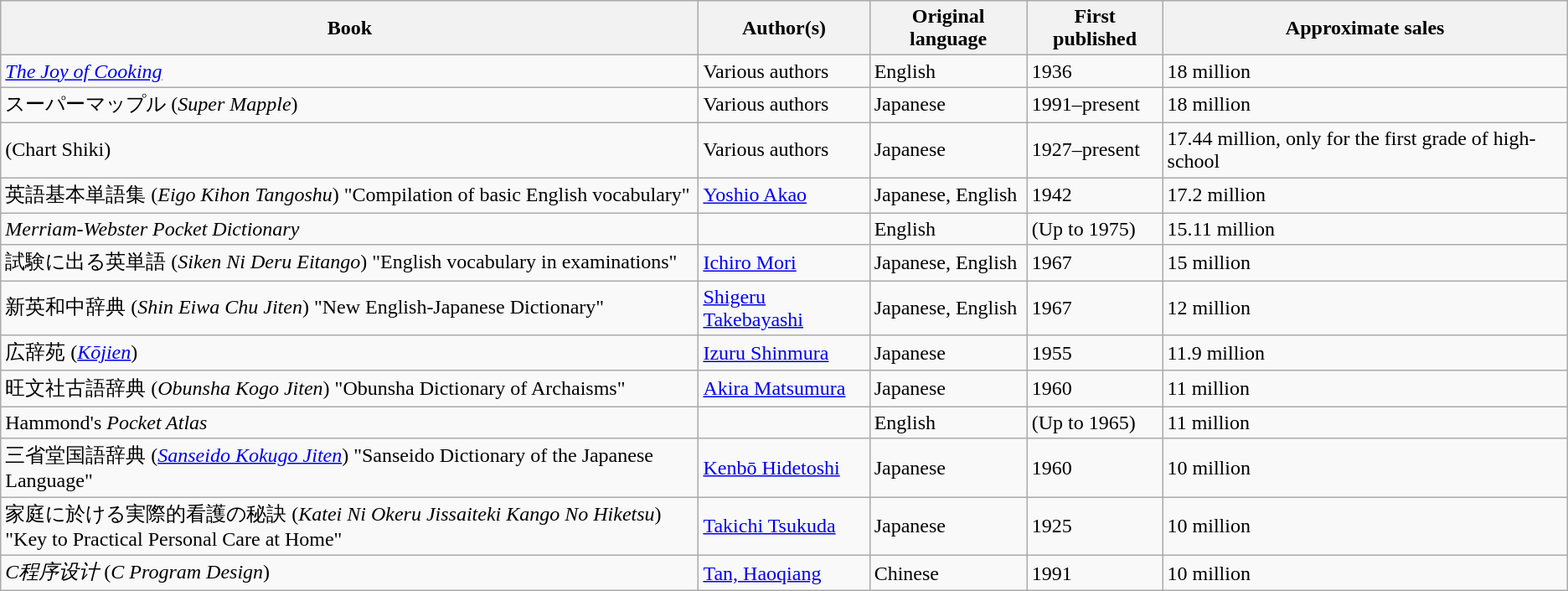<table class="wikitable sortable">
<tr ">
<th>Book</th>
<th>Author(s)</th>
<th>Original language</th>
<th>First published</th>
<th>Approximate sales</th>
</tr>
<tr>
<td><em><a href='#'>The Joy of Cooking</a></em></td>
<td>Various authors</td>
<td>English</td>
<td>1936</td>
<td>18 million</td>
</tr>
<tr>
<td>スーパーマップル (<em>Super Mapple</em>)</td>
<td>Various authors</td>
<td>Japanese</td>
<td>1991–present</td>
<td>18 million</td>
</tr>
<tr>
<td> (Chart Shiki)</td>
<td>Various authors</td>
<td>Japanese</td>
<td>1927–present</td>
<td>17.44 million, only for the first grade of high-school</td>
</tr>
<tr>
<td>英語基本単語集 (<em>Eigo Kihon Tangoshu</em>) "Compilation of basic English vocabulary"</td>
<td><a href='#'>Yoshio Akao</a></td>
<td>Japanese, English</td>
<td>1942</td>
<td>17.2 million</td>
</tr>
<tr>
<td><em>Merriam-Webster Pocket Dictionary</em></td>
<td></td>
<td>English</td>
<td>(Up to 1975)</td>
<td>15.11 million</td>
</tr>
<tr>
<td>試験に出る英単語 (<em>Siken Ni Deru Eitango</em>) "English vocabulary in examinations"</td>
<td><a href='#'>Ichiro Mori</a></td>
<td>Japanese, English</td>
<td>1967</td>
<td>15 million</td>
</tr>
<tr>
<td>新英和中辞典 (<em>Shin Eiwa Chu Jiten</em>) "New English-Japanese Dictionary"</td>
<td><a href='#'>Shigeru Takebayashi</a></td>
<td>Japanese, English</td>
<td>1967</td>
<td>12 million</td>
</tr>
<tr>
<td>広辞苑 (<em><a href='#'>Kōjien</a></em>)</td>
<td><a href='#'>Izuru Shinmura</a></td>
<td>Japanese</td>
<td>1955</td>
<td>11.9 million</td>
</tr>
<tr>
<td>旺文社古語辞典 (<em>Obunsha Kogo Jiten</em>) "Obunsha Dictionary of Archaisms"</td>
<td><a href='#'>Akira Matsumura</a></td>
<td>Japanese</td>
<td>1960</td>
<td>11 million</td>
</tr>
<tr>
<td>Hammond's <em>Pocket Atlas</em></td>
<td></td>
<td>English</td>
<td>(Up to 1965)</td>
<td>11 million</td>
</tr>
<tr>
<td>三省堂国語辞典 (<em><a href='#'>Sanseido Kokugo Jiten</a></em>) "Sanseido Dictionary of the Japanese Language"</td>
<td><a href='#'>Kenbō Hidetoshi</a></td>
<td>Japanese</td>
<td>1960</td>
<td>10 million</td>
</tr>
<tr>
<td>家庭に於ける実際的看護の秘訣 (<em>Katei Ni Okeru Jissaiteki Kango No Hiketsu</em>)<br>"Key to Practical Personal Care at Home"</td>
<td><a href='#'>Takichi Tsukuda</a></td>
<td>Japanese</td>
<td>1925</td>
<td>10 million</td>
</tr>
<tr>
<td><em>C程序设计</em> (<em>C Program Design</em>)</td>
<td><a href='#'>Tan, Haoqiang</a></td>
<td>Chinese</td>
<td>1991</td>
<td>10 million</td>
</tr>
</table>
